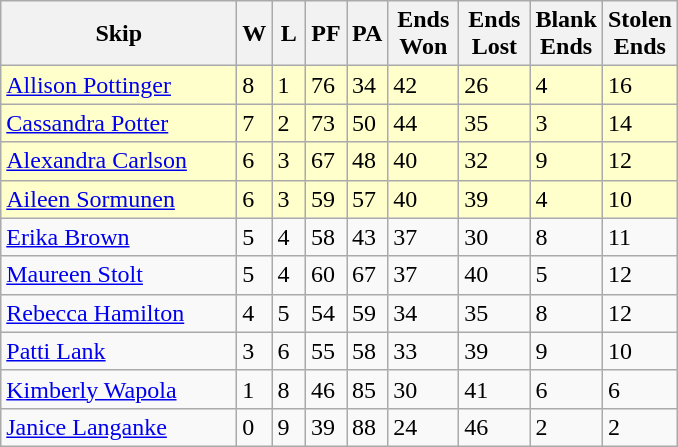<table class="wikitable">
<tr>
<th width=150>Skip</th>
<th width=15>W</th>
<th width=15>L</th>
<th width=20>PF</th>
<th width=20>PA</th>
<th width=40>Ends Won</th>
<th width=40>Ends Lost</th>
<th width=40>Blank Ends</th>
<th width=40>Stolen Ends</th>
</tr>
<tr bgcolor=#ffffcc>
<td> <a href='#'>Allison Pottinger</a></td>
<td>8</td>
<td>1</td>
<td>76</td>
<td>34</td>
<td>42</td>
<td>26</td>
<td>4</td>
<td>16</td>
</tr>
<tr bgcolor=#ffffcc>
<td> <a href='#'>Cassandra Potter</a></td>
<td>7</td>
<td>2</td>
<td>73</td>
<td>50</td>
<td>44</td>
<td>35</td>
<td>3</td>
<td>14</td>
</tr>
<tr bgcolor=#ffffcc>
<td> <a href='#'>Alexandra Carlson</a></td>
<td>6</td>
<td>3</td>
<td>67</td>
<td>48</td>
<td>40</td>
<td>32</td>
<td>9</td>
<td>12</td>
</tr>
<tr bgcolor=#ffffcc>
<td> <a href='#'>Aileen Sormunen</a></td>
<td>6</td>
<td>3</td>
<td>59</td>
<td>57</td>
<td>40</td>
<td>39</td>
<td>4</td>
<td>10</td>
</tr>
<tr>
<td> <a href='#'>Erika Brown</a></td>
<td>5</td>
<td>4</td>
<td>58</td>
<td>43</td>
<td>37</td>
<td>30</td>
<td>8</td>
<td>11</td>
</tr>
<tr>
<td> <a href='#'>Maureen Stolt</a></td>
<td>5</td>
<td>4</td>
<td>60</td>
<td>67</td>
<td>37</td>
<td>40</td>
<td>5</td>
<td>12</td>
</tr>
<tr>
<td> <a href='#'>Rebecca Hamilton</a></td>
<td>4</td>
<td>5</td>
<td>54</td>
<td>59</td>
<td>34</td>
<td>35</td>
<td>8</td>
<td>12</td>
</tr>
<tr>
<td> <a href='#'>Patti Lank</a></td>
<td>3</td>
<td>6</td>
<td>55</td>
<td>58</td>
<td>33</td>
<td>39</td>
<td>9</td>
<td>10</td>
</tr>
<tr>
<td> <a href='#'>Kimberly Wapola</a></td>
<td>1</td>
<td>8</td>
<td>46</td>
<td>85</td>
<td>30</td>
<td>41</td>
<td>6</td>
<td>6</td>
</tr>
<tr>
<td> <a href='#'>Janice Langanke</a></td>
<td>0</td>
<td>9</td>
<td>39</td>
<td>88</td>
<td>24</td>
<td>46</td>
<td>2</td>
<td>2</td>
</tr>
</table>
